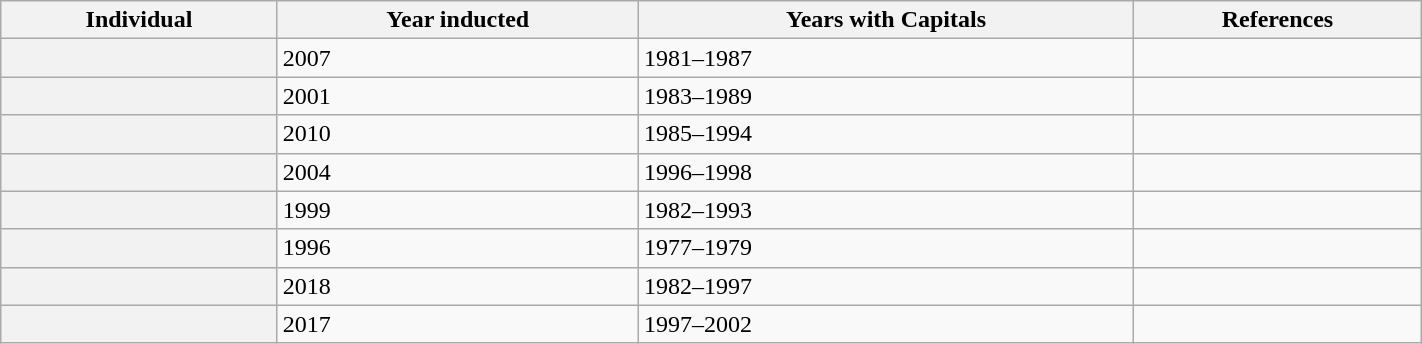<table class="wikitable sortable" width="75%">
<tr>
<th scope="col">Individual</th>
<th scope="col">Year inducted</th>
<th scope="col">Years with Capitals</th>
<th scope="col" class="unsortable">References</th>
</tr>
<tr>
<th scope="row"></th>
<td>2007</td>
<td>1981–1987</td>
<td></td>
</tr>
<tr>
<th scope="row"></th>
<td>2001</td>
<td>1983–1989</td>
<td></td>
</tr>
<tr>
<th scope="row"></th>
<td>2010</td>
<td>1985–1994</td>
<td></td>
</tr>
<tr>
<th scope="row"></th>
<td>2004</td>
<td>1996–1998</td>
<td></td>
</tr>
<tr>
<th scope="row"></th>
<td>1999</td>
<td>1982–1993</td>
<td></td>
</tr>
<tr>
<th scope="row"></th>
<td>1996</td>
<td>1977–1979</td>
<td></td>
</tr>
<tr>
<th scope="row"></th>
<td>2018</td>
<td>1982–1997</td>
<td></td>
</tr>
<tr>
<th scope="row"></th>
<td>2017</td>
<td>1997–2002</td>
<td></td>
</tr>
</table>
